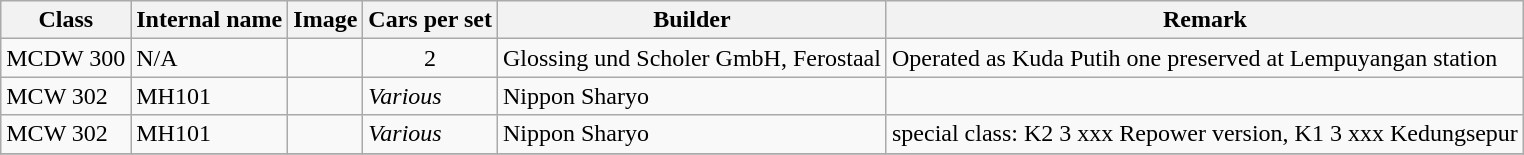<table class="wikitable collapsible collapsed">
<tr>
<th>Class</th>
<th>Internal name</th>
<th>Image</th>
<th>Cars per set</th>
<th>Builder</th>
<th>Remark</th>
</tr>
<tr>
<td>MCDW 300</td>
<td>N/A</td>
<td></td>
<td align=center>2</td>
<td> Glossing und Scholer GmbH, Ferostaal</td>
<td>Operated as Kuda Putih one preserved at Lempuyangan station</td>
</tr>
<tr>
<td>MCW 302</td>
<td>MH101</td>
<td></td>
<td><em>Various</em></td>
<td> Nippon Sharyo</td>
<td></td>
</tr>
<tr>
<td>MCW 302</td>
<td>MH101</td>
<td></td>
<td><em>Various</em></td>
<td> Nippon Sharyo</td>
<td>special class: K2 3 xxx Repower version, K1 3 xxx Kedungsepur</td>
</tr>
<tr>
</tr>
</table>
